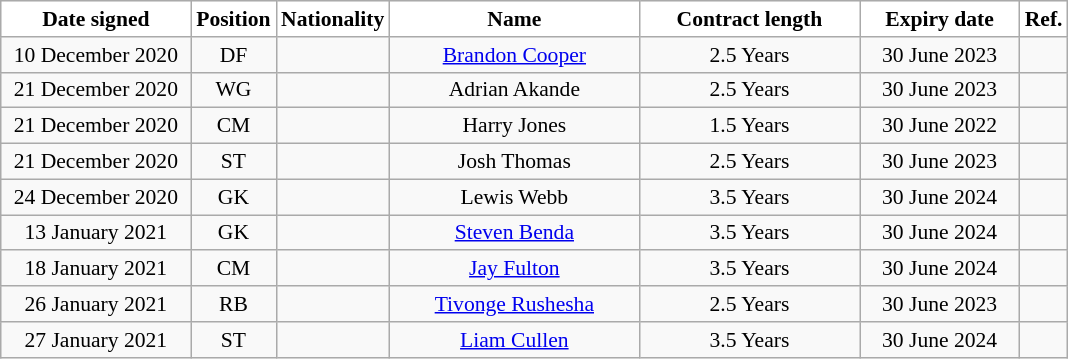<table class="wikitable" style="text-align:center; font-size:90%; ">
<tr>
<th style="background:white; color:black; width:120px;">Date signed</th>
<th style="background:white; color:black; width:50px;">Position</th>
<th style="background:white; color:black; width:50px;">Nationality</th>
<th style="background:white; color:black; width:160px;">Name</th>
<th style="background:white; color:black; width:140px;">Contract length</th>
<th style="background:white; color:black; width:100px;">Expiry date</th>
<th style="background:white; color:black;">Ref.</th>
</tr>
<tr>
<td>10 December 2020</td>
<td>DF</td>
<td></td>
<td><a href='#'>Brandon Cooper</a></td>
<td>2.5 Years</td>
<td>30 June 2023</td>
<td></td>
</tr>
<tr>
<td>21 December 2020</td>
<td>WG</td>
<td></td>
<td>Adrian Akande</td>
<td>2.5 Years</td>
<td>30 June 2023</td>
<td></td>
</tr>
<tr>
<td>21 December 2020</td>
<td>CM</td>
<td></td>
<td>Harry Jones</td>
<td>1.5 Years</td>
<td>30 June 2022</td>
<td></td>
</tr>
<tr>
<td>21 December 2020</td>
<td>ST</td>
<td></td>
<td>Josh Thomas</td>
<td>2.5 Years</td>
<td>30 June 2023</td>
<td></td>
</tr>
<tr>
<td>24 December 2020</td>
<td>GK</td>
<td></td>
<td>Lewis Webb</td>
<td>3.5 Years</td>
<td>30 June 2024</td>
<td></td>
</tr>
<tr>
<td>13 January 2021</td>
<td>GK</td>
<td></td>
<td><a href='#'>Steven Benda</a></td>
<td>3.5 Years</td>
<td>30 June 2024</td>
<td></td>
</tr>
<tr>
<td>18 January 2021</td>
<td>CM</td>
<td></td>
<td><a href='#'>Jay Fulton</a></td>
<td>3.5 Years</td>
<td>30 June 2024</td>
<td></td>
</tr>
<tr>
<td>26 January 2021</td>
<td>RB</td>
<td></td>
<td><a href='#'>Tivonge Rushesha</a></td>
<td>2.5 Years</td>
<td>30 June 2023</td>
<td></td>
</tr>
<tr>
<td>27 January 2021</td>
<td>ST</td>
<td></td>
<td><a href='#'>Liam Cullen</a></td>
<td>3.5 Years</td>
<td>30 June 2024</td>
<td></td>
</tr>
</table>
